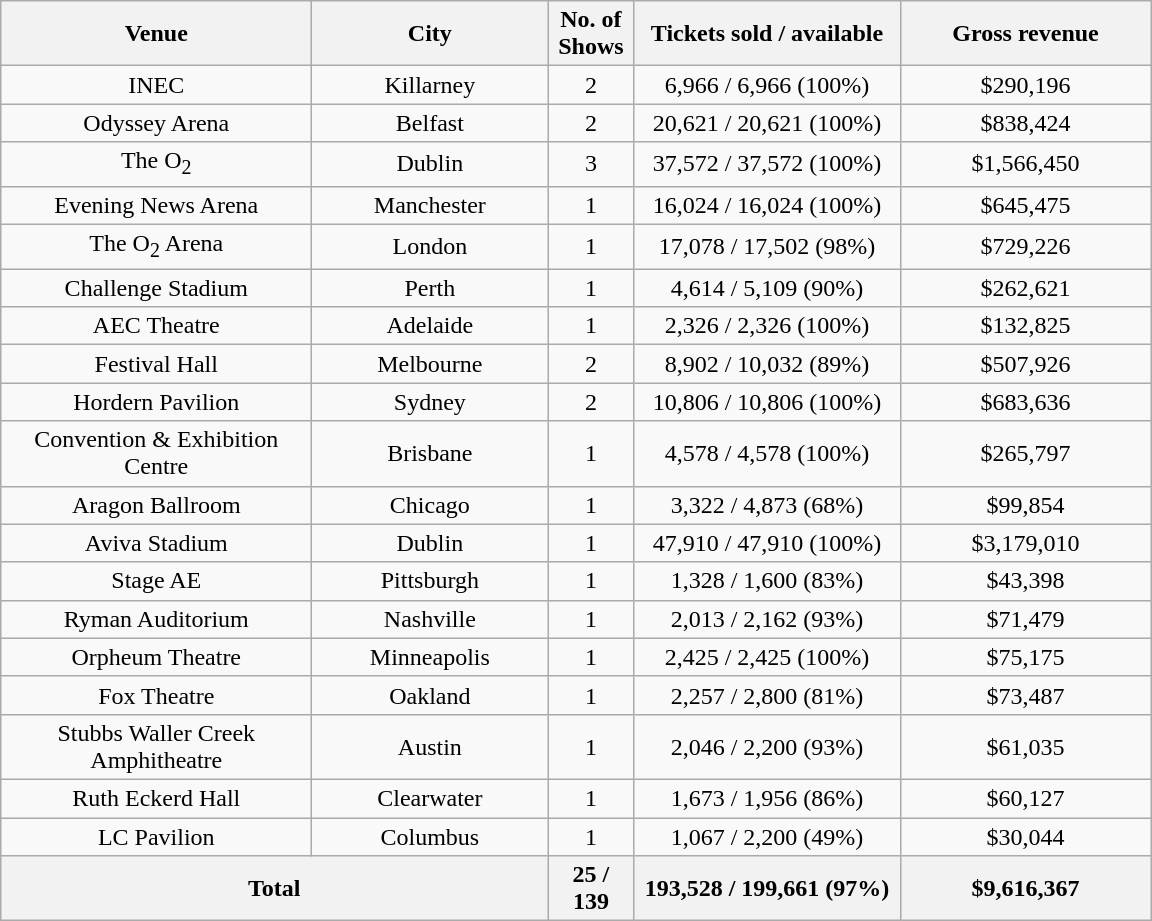<table class="wikitable" style="text-align:center">
<tr>
<th width="200">Venue</th>
<th width="150">City</th>
<th width="50">No. of Shows</th>
<th width="170">Tickets sold / available</th>
<th width="160">Gross revenue</th>
</tr>
<tr>
<td>INEC</td>
<td>Killarney</td>
<td>2</td>
<td>6,966 / 6,966 (100%)</td>
<td>$290,196</td>
</tr>
<tr>
<td>Odyssey Arena</td>
<td>Belfast</td>
<td>2</td>
<td>20,621 / 20,621 (100%)</td>
<td>$838,424</td>
</tr>
<tr>
<td>The O<sub>2</sub></td>
<td>Dublin</td>
<td>3</td>
<td>37,572 / 37,572 (100%)</td>
<td>$1,566,450</td>
</tr>
<tr>
<td>Evening News Arena</td>
<td>Manchester</td>
<td>1</td>
<td>16,024 / 16,024 (100%)</td>
<td>$645,475</td>
</tr>
<tr>
<td>The O<sub>2</sub> Arena</td>
<td>London</td>
<td>1</td>
<td>17,078 / 17,502 (98%)</td>
<td>$729,226</td>
</tr>
<tr>
<td>Challenge Stadium</td>
<td>Perth</td>
<td>1</td>
<td>4,614 / 5,109 (90%)</td>
<td>$262,621</td>
</tr>
<tr>
<td>AEC Theatre</td>
<td>Adelaide</td>
<td>1</td>
<td>2,326 / 2,326 (100%)</td>
<td>$132,825</td>
</tr>
<tr>
<td>Festival Hall</td>
<td>Melbourne</td>
<td>2</td>
<td>8,902 / 10,032 (89%)</td>
<td>$507,926</td>
</tr>
<tr>
<td>Hordern Pavilion</td>
<td>Sydney</td>
<td>2</td>
<td>10,806 / 10,806 (100%)</td>
<td>$683,636</td>
</tr>
<tr>
<td>Convention & Exhibition Centre</td>
<td>Brisbane</td>
<td>1</td>
<td>4,578 / 4,578 (100%)</td>
<td>$265,797</td>
</tr>
<tr>
<td>Aragon Ballroom</td>
<td>Chicago</td>
<td>1</td>
<td>3,322 / 4,873 (68%)</td>
<td>$99,854</td>
</tr>
<tr>
<td>Aviva Stadium</td>
<td>Dublin</td>
<td>1</td>
<td>47,910 / 47,910 (100%)</td>
<td>$3,179,010</td>
</tr>
<tr>
<td>Stage AE</td>
<td>Pittsburgh</td>
<td>1</td>
<td>1,328 / 1,600 (83%)</td>
<td>$43,398</td>
</tr>
<tr>
<td>Ryman Auditorium</td>
<td>Nashville</td>
<td>1</td>
<td>2,013 / 2,162 (93%)</td>
<td>$71,479</td>
</tr>
<tr>
<td>Orpheum Theatre</td>
<td>Minneapolis</td>
<td>1</td>
<td>2,425 / 2,425 (100%)</td>
<td>$75,175</td>
</tr>
<tr>
<td>Fox Theatre</td>
<td>Oakland</td>
<td>1</td>
<td>2,257 / 2,800 (81%)</td>
<td>$73,487</td>
</tr>
<tr>
<td>Stubbs Waller Creek Amphitheatre</td>
<td>Austin</td>
<td>1</td>
<td>2,046 / 2,200 (93%)</td>
<td>$61,035</td>
</tr>
<tr>
<td>Ruth Eckerd Hall</td>
<td>Clearwater</td>
<td>1</td>
<td>1,673 / 1,956 (86%)</td>
<td>$60,127</td>
</tr>
<tr>
<td>LC Pavilion</td>
<td>Columbus</td>
<td>1</td>
<td>1,067 / 2,200 (49%)</td>
<td>$30,044</td>
</tr>
<tr>
<th colspan="2">Total</th>
<th>25 / 139</th>
<th>193,528 / 199,661 (97%)</th>
<th>$9,616,367</th>
</tr>
</table>
